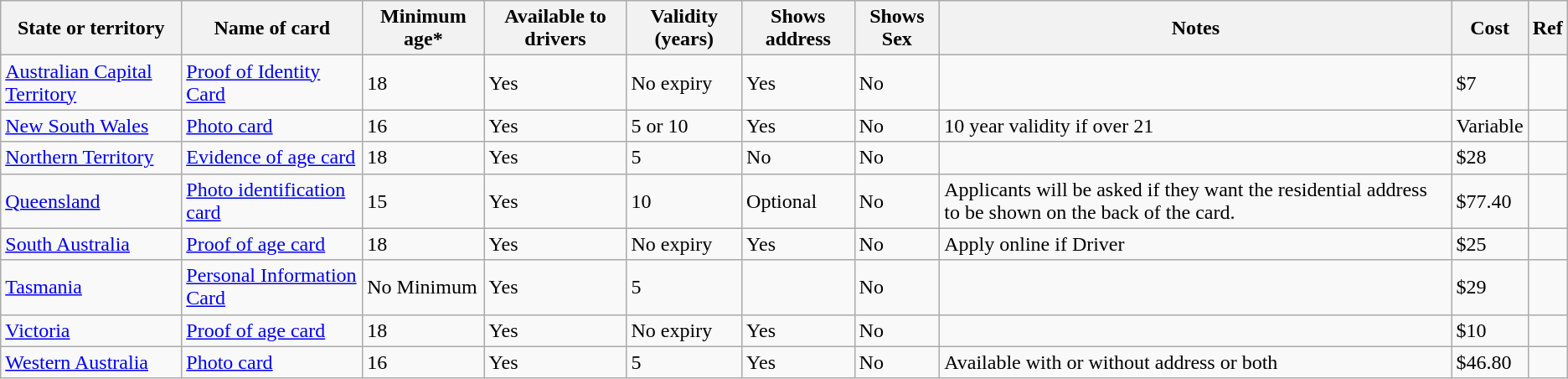<table class="wikitable sortable">
<tr>
<th>State or territory</th>
<th>Name of card</th>
<th>Minimum age*</th>
<th>Available to drivers</th>
<th>Validity (years)</th>
<th>Shows address</th>
<th>Shows Sex</th>
<th>Notes</th>
<th>Cost</th>
<th>Ref</th>
</tr>
<tr>
<td><a href='#'>Australian Capital Territory</a></td>
<td><a href='#'>Proof of Identity Card</a></td>
<td>18</td>
<td>Yes</td>
<td>No expiry</td>
<td>Yes</td>
<td>No</td>
<td></td>
<td>$7</td>
<td></td>
</tr>
<tr>
<td><a href='#'>New South Wales</a></td>
<td><a href='#'>Photo card</a></td>
<td>16</td>
<td>Yes</td>
<td>5 or 10</td>
<td>Yes</td>
<td>No</td>
<td>10 year validity if over 21</td>
<td>Variable</td>
<td></td>
</tr>
<tr>
<td><a href='#'>Northern Territory</a></td>
<td><a href='#'>Evidence of age card</a></td>
<td>18</td>
<td>Yes</td>
<td>5</td>
<td>No</td>
<td>No</td>
<td></td>
<td>$28</td>
<td></td>
</tr>
<tr>
<td><a href='#'>Queensland</a></td>
<td><a href='#'>Photo identification card</a></td>
<td>15</td>
<td>Yes</td>
<td>10</td>
<td>Optional</td>
<td>No</td>
<td>Applicants will be asked if they want the residential address to be shown on the back of the card.</td>
<td>$77.40</td>
<td></td>
</tr>
<tr>
<td><a href='#'>South Australia</a></td>
<td><a href='#'>Proof of age card</a></td>
<td>18</td>
<td>Yes</td>
<td>No expiry</td>
<td>Yes</td>
<td>No</td>
<td>Apply online if Driver</td>
<td>$25</td>
<td></td>
</tr>
<tr>
<td><a href='#'>Tasmania</a></td>
<td><a href='#'>Personal Information Card</a></td>
<td>No Minimum</td>
<td>Yes</td>
<td>5</td>
<td></td>
<td>No</td>
<td></td>
<td>$29</td>
<td></td>
</tr>
<tr>
<td><a href='#'>Victoria</a></td>
<td><a href='#'>Proof of age card</a></td>
<td>18</td>
<td>Yes</td>
<td>No expiry</td>
<td>Yes</td>
<td>No</td>
<td></td>
<td>$10</td>
<td></td>
</tr>
<tr>
<td><a href='#'>Western Australia</a></td>
<td><a href='#'>Photo card</a></td>
<td>16</td>
<td>Yes</td>
<td>5</td>
<td>Yes</td>
<td>No</td>
<td>Available with or without address or both</td>
<td>$46.80</td>
<td></td>
</tr>
</table>
